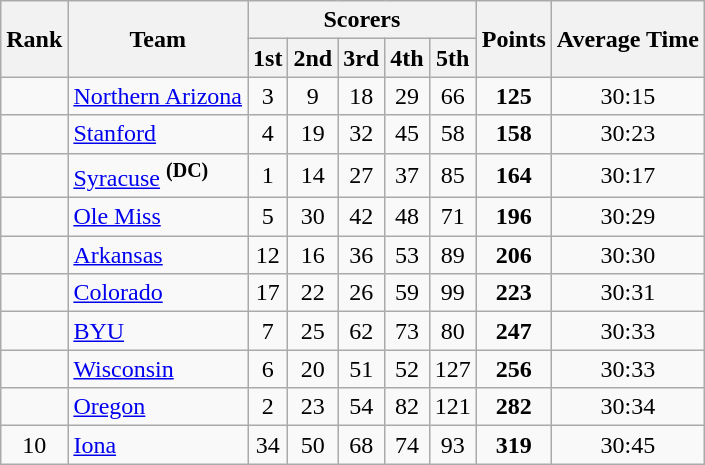<table class="wikitable sortable" style="text-align:center">
<tr>
<th rowspan="2">Rank</th>
<th rowspan="2">Team</th>
<th colspan="5">Scorers</th>
<th rowspan="2">Points</th>
<th rowspan="2">Average Time</th>
</tr>
<tr>
<th>1st</th>
<th>2nd</th>
<th>3rd</th>
<th>4th</th>
<th>5th</th>
</tr>
<tr>
<td></td>
<td align=left><a href='#'>Northern Arizona</a></td>
<td>3</td>
<td>9</td>
<td>18</td>
<td>29</td>
<td>66</td>
<td><strong>125</strong></td>
<td>30:15</td>
</tr>
<tr>
<td></td>
<td align=left><a href='#'>Stanford</a></td>
<td>4</td>
<td>19</td>
<td>32</td>
<td>45</td>
<td>58</td>
<td><strong>158</strong></td>
<td>30:23</td>
</tr>
<tr>
<td></td>
<td align=left><a href='#'>Syracuse</a> <sup><strong>(DC)</strong></sup></td>
<td>1</td>
<td>14</td>
<td>27</td>
<td>37</td>
<td>85</td>
<td><strong>164</strong></td>
<td>30:17</td>
</tr>
<tr>
<td></td>
<td align=left><a href='#'>Ole Miss</a></td>
<td>5</td>
<td>30</td>
<td>42</td>
<td>48</td>
<td>71</td>
<td><strong>196</strong></td>
<td>30:29</td>
</tr>
<tr>
<td></td>
<td align=left><a href='#'>Arkansas</a></td>
<td>12</td>
<td>16</td>
<td>36</td>
<td>53</td>
<td>89</td>
<td><strong>206</strong></td>
<td>30:30</td>
</tr>
<tr>
<td></td>
<td align=left><a href='#'>Colorado</a></td>
<td>17</td>
<td>22</td>
<td>26</td>
<td>59</td>
<td>99</td>
<td><strong>223</strong></td>
<td>30:31</td>
</tr>
<tr>
<td></td>
<td align=left><a href='#'>BYU</a></td>
<td>7</td>
<td>25</td>
<td>62</td>
<td>73</td>
<td>80</td>
<td><strong>247</strong></td>
<td>30:33</td>
</tr>
<tr>
<td></td>
<td align=left><a href='#'>Wisconsin</a></td>
<td>6</td>
<td>20</td>
<td>51</td>
<td>52</td>
<td>127</td>
<td><strong>256</strong></td>
<td>30:33</td>
</tr>
<tr>
<td></td>
<td align=left><a href='#'>Oregon</a></td>
<td>2</td>
<td>23</td>
<td>54</td>
<td>82</td>
<td>121</td>
<td><strong>282</strong></td>
<td>30:34</td>
</tr>
<tr>
<td>10</td>
<td align=left><a href='#'>Iona</a></td>
<td>34</td>
<td>50</td>
<td>68</td>
<td>74</td>
<td>93</td>
<td><strong>319</strong></td>
<td>30:45</td>
</tr>
</table>
